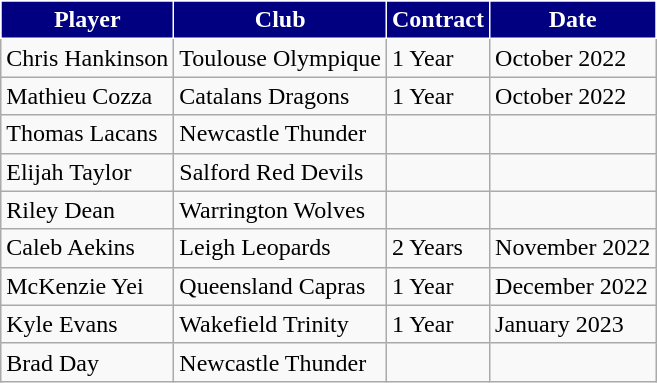<table class="wikitable">
<tr>
<th scope="col" style="background:navy; color:white; border:solid white 1px">Player</th>
<th scope="col" style="background:navy; color:white; border:solid white 1px">Club</th>
<th scope="col" style="background:navy; color:white; border:solid white 1px">Contract</th>
<th scope="col" style="background:navy; color:white; border:solid white 1px">Date</th>
</tr>
<tr>
<td>Chris Hankinson</td>
<td>Toulouse Olympique</td>
<td>1 Year</td>
<td>October 2022</td>
</tr>
<tr>
<td>Mathieu Cozza</td>
<td>Catalans Dragons</td>
<td>1 Year</td>
<td>October 2022</td>
</tr>
<tr>
<td>Thomas Lacans</td>
<td>Newcastle Thunder</td>
<td></td>
<td></td>
</tr>
<tr>
<td>Elijah Taylor</td>
<td>Salford Red Devils</td>
<td></td>
<td></td>
</tr>
<tr>
<td>Riley Dean</td>
<td>Warrington Wolves</td>
<td></td>
<td></td>
</tr>
<tr>
<td>Caleb Aekins</td>
<td>Leigh Leopards</td>
<td>2 Years</td>
<td>November 2022</td>
</tr>
<tr>
<td>McKenzie Yei</td>
<td>Queensland Capras</td>
<td>1 Year</td>
<td>December 2022</td>
</tr>
<tr>
<td>Kyle Evans</td>
<td>Wakefield Trinity</td>
<td>1 Year</td>
<td>January 2023</td>
</tr>
<tr>
<td>Brad Day</td>
<td>Newcastle Thunder</td>
<td></td>
<td></td>
</tr>
</table>
